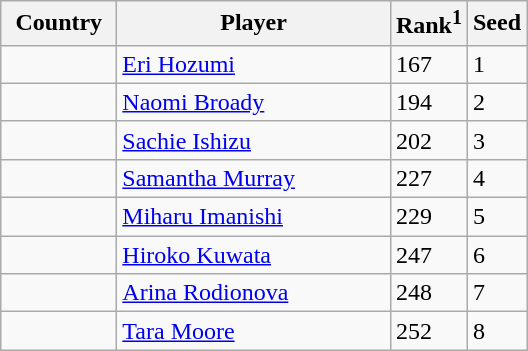<table class="sortable wikitable">
<tr>
<th width="70">Country</th>
<th width="175">Player</th>
<th>Rank<sup>1</sup></th>
<th>Seed</th>
</tr>
<tr>
<td></td>
<td><a href='#'>Eri Hozumi</a></td>
<td>167</td>
<td>1</td>
</tr>
<tr>
<td></td>
<td><a href='#'>Naomi Broady</a></td>
<td>194</td>
<td>2</td>
</tr>
<tr>
<td></td>
<td><a href='#'>Sachie Ishizu</a></td>
<td>202</td>
<td>3</td>
</tr>
<tr>
<td></td>
<td><a href='#'>Samantha Murray</a></td>
<td>227</td>
<td>4</td>
</tr>
<tr>
<td></td>
<td><a href='#'>Miharu Imanishi</a></td>
<td>229</td>
<td>5</td>
</tr>
<tr>
<td></td>
<td><a href='#'>Hiroko Kuwata</a></td>
<td>247</td>
<td>6</td>
</tr>
<tr>
<td></td>
<td><a href='#'>Arina Rodionova</a></td>
<td>248</td>
<td>7</td>
</tr>
<tr>
<td></td>
<td><a href='#'>Tara Moore</a></td>
<td>252</td>
<td>8</td>
</tr>
</table>
